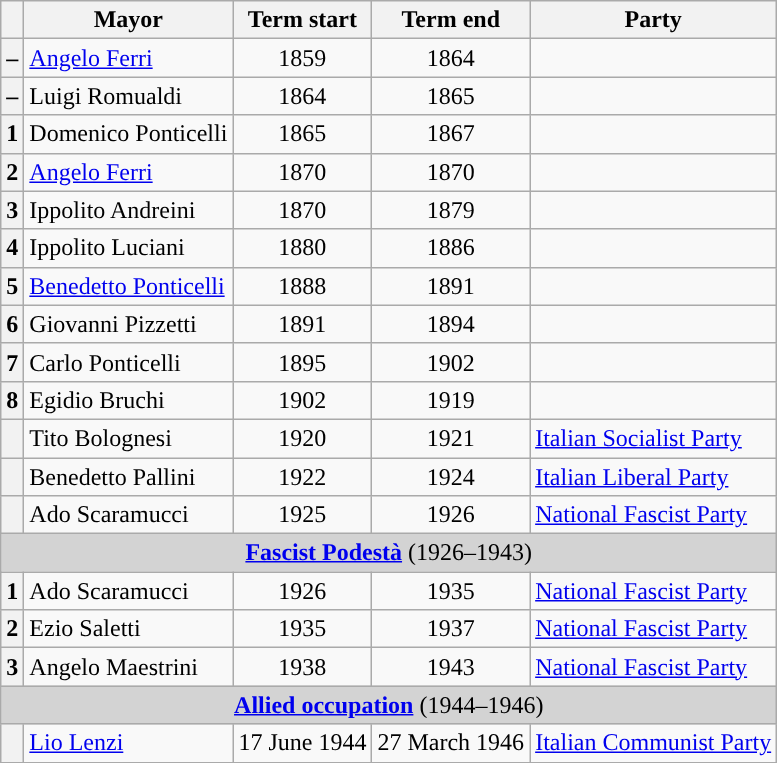<table class="wikitable">
<tr>
<th class=unsortable> </th>
<th>Mayor</th>
<th>Term start</th>
<th>Term end</th>
<th>Party</th>
</tr>
<tr>
<th rowspan=1 style="background:">–</th>
<td><a href='#'>Angelo Ferri</a></td>
<td align=center>1859</td>
<td align=center>1864</td>
<td></td>
</tr>
<tr>
<th rowspan=1 style="background:">–</th>
<td>Luigi Romualdi</td>
<td align=center>1864</td>
<td align=center>1865</td>
<td></td>
</tr>
<tr>
<th rowspan=1 style="background:">1</th>
<td>Domenico Ponticelli</td>
<td align=center>1865</td>
<td align=center>1867</td>
<td></td>
</tr>
<tr>
<th rowspan=1 style="background:">2</th>
<td><a href='#'>Angelo Ferri</a></td>
<td align=center>1870</td>
<td align=center>1870</td>
<td></td>
</tr>
<tr>
<th rowspan=1 style="background:">3</th>
<td>Ippolito Andreini</td>
<td align=center>1870</td>
<td align=center>1879</td>
<td></td>
</tr>
<tr>
<th rowspan=1 style="background:">4</th>
<td>Ippolito Luciani</td>
<td align=center>1880</td>
<td align=center>1886</td>
<td></td>
</tr>
<tr>
<th rowspan=1 style="background:">5</th>
<td><a href='#'>Benedetto Ponticelli</a></td>
<td align=center>1888</td>
<td align=center>1891</td>
<td></td>
</tr>
<tr>
<th rowspan=1 style="background:">6</th>
<td>Giovanni Pizzetti</td>
<td align=center>1891</td>
<td align=center>1894</td>
<td></td>
</tr>
<tr>
<th rowspan=1 style="background:">7</th>
<td>Carlo Ponticelli</td>
<td align=center>1895</td>
<td align=center>1902</td>
<td></td>
</tr>
<tr>
<th rowspan=1 style="background:">8</th>
<td>Egidio Bruchi</td>
<td align=center>1902</td>
<td align=center>1919</td>
<td></td>
</tr>
<tr>
<th rowspan=1 style="background:"></th>
<td>Tito Bolognesi</td>
<td align=center>1920</td>
<td align=center>1921</td>
<td><a href='#'>Italian Socialist Party</a></td>
</tr>
<tr>
<th rowspan=1 style="background:"></th>
<td>Benedetto Pallini</td>
<td align=center>1922</td>
<td align=center>1924</td>
<td><a href='#'>Italian Liberal Party</a></td>
</tr>
<tr>
<th rowspan=1 style="background:"></th>
<td>Ado Scaramucci</td>
<td align=center>1925</td>
<td align=center>1926</td>
<td><a href='#'>National Fascist Party</a></td>
</tr>
<tr>
<td colspan="8" bgcolor="lightgrey" align=center><strong><a href='#'>Fascist Podestà</a></strong> (1926–1943)</td>
</tr>
<tr>
<th rowspan=1 style="background:">1</th>
<td>Ado Scaramucci</td>
<td align=center>1926</td>
<td align=center>1935</td>
<td><a href='#'>National Fascist Party</a></td>
</tr>
<tr>
<th rowspan=1 style="background:">2</th>
<td>Ezio Saletti</td>
<td align=center>1935</td>
<td align=center>1937</td>
<td><a href='#'>National Fascist Party</a></td>
</tr>
<tr>
<th rowspan=1 style="background:">3</th>
<td>Angelo Maestrini</td>
<td align=center>1938</td>
<td align=center>1943</td>
<td><a href='#'>National Fascist Party</a></td>
</tr>
<tr>
<td colspan="8" bgcolor="lightgrey" align=center><strong><a href='#'>Allied occupation</a></strong> (1944–1946)</td>
</tr>
<tr>
<th rowspan=1 style="background:"></th>
<td><a href='#'>Lio Lenzi</a></td>
<td align=center>17 June 1944</td>
<td align=center>27 March 1946</td>
<td><a href='#'>Italian Communist Party</a></td>
</tr>
</table>
